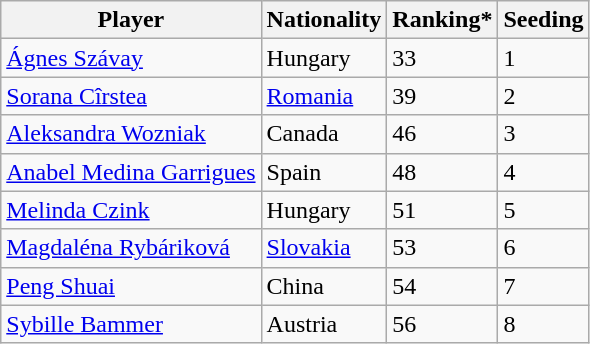<table class="wikitable" border="1">
<tr>
<th>Player</th>
<th>Nationality</th>
<th>Ranking*</th>
<th>Seeding</th>
</tr>
<tr>
<td><a href='#'>Ágnes Szávay</a></td>
<td> Hungary</td>
<td>33</td>
<td>1</td>
</tr>
<tr>
<td><a href='#'>Sorana Cîrstea</a></td>
<td> <a href='#'>Romania</a></td>
<td>39</td>
<td>2</td>
</tr>
<tr>
<td><a href='#'>Aleksandra Wozniak</a></td>
<td> Canada</td>
<td>46</td>
<td>3</td>
</tr>
<tr>
<td><a href='#'>Anabel Medina Garrigues</a></td>
<td> Spain</td>
<td>48</td>
<td>4</td>
</tr>
<tr>
<td><a href='#'>Melinda Czink</a></td>
<td> Hungary</td>
<td>51</td>
<td>5</td>
</tr>
<tr>
<td><a href='#'>Magdaléna Rybáriková</a></td>
<td> <a href='#'>Slovakia</a></td>
<td>53</td>
<td>6</td>
</tr>
<tr>
<td><a href='#'>Peng Shuai</a></td>
<td> China</td>
<td>54</td>
<td>7</td>
</tr>
<tr>
<td><a href='#'>Sybille Bammer</a></td>
<td> Austria</td>
<td>56</td>
<td>8</td>
</tr>
</table>
